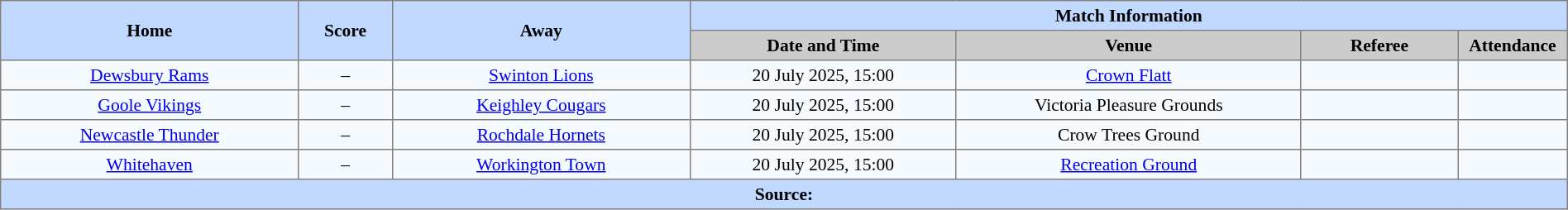<table border=1 style="border-collapse:collapse; font-size:90%; text-align:center;" cellpadding=3 cellspacing=0 width=100%>
<tr bgcolor=#C1D8FF>
<th scope="col" rowspan=2 width=19%>Home</th>
<th scope="col" rowspan=2 width=6%>Score</th>
<th scope="col" rowspan=2 width=19%>Away</th>
<th colspan=4>Match Information</th>
</tr>
<tr bgcolor=#CCCCCC>
<th scope="col" width=17%>Date and Time</th>
<th scope="col" width=22%>Venue</th>
<th scope="col" width=10%>Referee</th>
<th scope="col" width=7%>Attendance</th>
</tr>
<tr bgcolor=#F5FAFF>
<td> <a href='#'>Dewsbury Rams</a></td>
<td>–</td>
<td> <a href='#'>Swinton Lions</a></td>
<td>20 July 2025, 15:00</td>
<td><a href='#'>Crown Flatt</a></td>
<td></td>
<td></td>
</tr>
<tr bgcolor=#F5FAFF>
<td> <a href='#'>Goole Vikings</a></td>
<td>–</td>
<td> <a href='#'>Keighley Cougars</a></td>
<td>20 July 2025, 15:00</td>
<td>Victoria Pleasure Grounds</td>
<td></td>
<td></td>
</tr>
<tr bgcolor=#F5FAFF>
<td> <a href='#'>Newcastle Thunder</a></td>
<td>–</td>
<td> <a href='#'>Rochdale Hornets</a></td>
<td>20 July 2025, 15:00</td>
<td>Crow Trees Ground</td>
<td></td>
<td></td>
</tr>
<tr bgcolor=#F5FAFF>
<td> <a href='#'>Whitehaven</a></td>
<td>–</td>
<td> <a href='#'>Workington Town</a></td>
<td>20 July 2025, 15:00</td>
<td><a href='#'>Recreation Ground</a></td>
<td></td>
<td></td>
</tr>
<tr style="background:#c1d8ff;">
<th colspan=7>Source:</th>
</tr>
</table>
